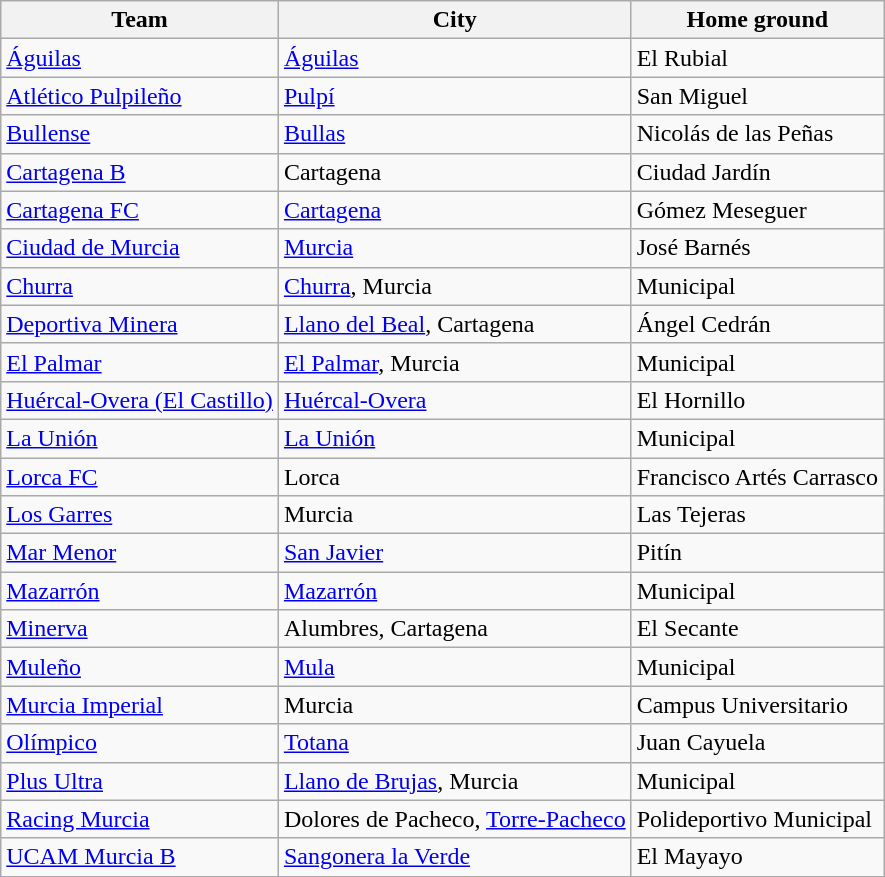<table class="wikitable sortable">
<tr>
<th>Team</th>
<th>City</th>
<th>Home ground</th>
</tr>
<tr>
<td><a href='#'>Águilas</a></td>
<td><a href='#'>Águilas</a></td>
<td>El Rubial</td>
</tr>
<tr>
<td><a href='#'>Atlético Pulpileño</a></td>
<td><a href='#'>Pulpí</a></td>
<td>San Miguel</td>
</tr>
<tr>
<td><a href='#'>Bullense</a></td>
<td><a href='#'>Bullas</a></td>
<td>Nicolás de las Peñas</td>
</tr>
<tr>
<td><a href='#'>Cartagena B</a></td>
<td>Cartagena</td>
<td>Ciudad Jardín</td>
</tr>
<tr>
<td><a href='#'>Cartagena FC</a></td>
<td><a href='#'>Cartagena</a></td>
<td>Gómez Meseguer</td>
</tr>
<tr>
<td><a href='#'>Ciudad de Murcia</a></td>
<td><a href='#'>Murcia</a></td>
<td>José Barnés</td>
</tr>
<tr>
<td><a href='#'>Churra</a></td>
<td><a href='#'>Churra</a>, Murcia</td>
<td>Municipal</td>
</tr>
<tr>
<td><a href='#'>Deportiva Minera</a></td>
<td><a href='#'>Llano del Beal</a>, Cartagena</td>
<td>Ángel Cedrán</td>
</tr>
<tr>
<td><a href='#'>El Palmar</a></td>
<td><a href='#'>El Palmar</a>, Murcia</td>
<td>Municipal</td>
</tr>
<tr>
<td><a href='#'>Huércal-Overa (El Castillo)</a></td>
<td><a href='#'>Huércal-Overa</a></td>
<td>El Hornillo</td>
</tr>
<tr>
<td><a href='#'>La Unión</a></td>
<td><a href='#'>La Unión</a></td>
<td>Municipal</td>
</tr>
<tr>
<td><a href='#'>Lorca FC</a></td>
<td>Lorca</td>
<td>Francisco Artés Carrasco</td>
</tr>
<tr>
<td><a href='#'>Los Garres</a></td>
<td>Murcia</td>
<td>Las Tejeras</td>
</tr>
<tr>
<td><a href='#'>Mar Menor</a></td>
<td><a href='#'>San Javier</a></td>
<td>Pitín</td>
</tr>
<tr>
<td><a href='#'>Mazarrón</a></td>
<td><a href='#'>Mazarrón</a></td>
<td>Municipal</td>
</tr>
<tr>
<td><a href='#'>Minerva</a></td>
<td>Alumbres, Cartagena</td>
<td>El Secante</td>
</tr>
<tr>
<td><a href='#'>Muleño</a></td>
<td><a href='#'>Mula</a></td>
<td>Municipal</td>
</tr>
<tr>
<td><a href='#'>Murcia Imperial</a></td>
<td>Murcia</td>
<td>Campus Universitario</td>
</tr>
<tr>
<td><a href='#'>Olímpico</a></td>
<td><a href='#'>Totana</a></td>
<td>Juan Cayuela</td>
</tr>
<tr>
<td><a href='#'>Plus Ultra</a></td>
<td><a href='#'>Llano de Brujas</a>, Murcia</td>
<td>Municipal</td>
</tr>
<tr>
<td><a href='#'>Racing Murcia</a></td>
<td>Dolores de Pacheco, <a href='#'>Torre-Pacheco</a></td>
<td>Polideportivo Municipal</td>
</tr>
<tr>
<td><a href='#'>UCAM Murcia B</a></td>
<td><a href='#'>Sangonera la Verde</a></td>
<td>El Mayayo</td>
</tr>
</table>
